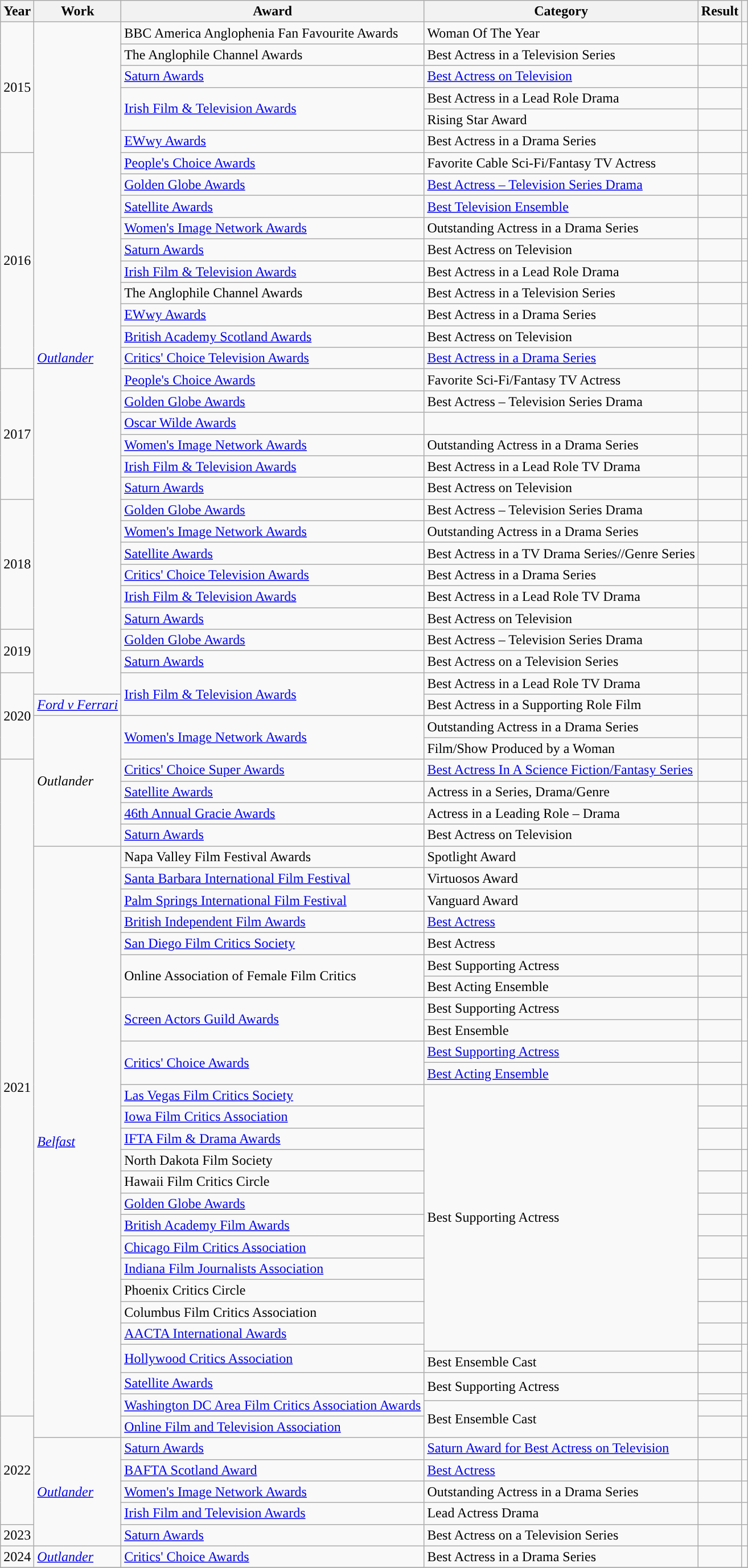<table class="wikitable sortable">
<tr>
<th>Year</th>
<th>Work</th>
<th>Award</th>
<th>Category</th>
<th>Result</th>
<th class="unsortable"></th>
</tr>
<tr>
<td rowspan="6">2015</td>
<td rowspan="31"><em><a href='#'>Outlander</a></em></td>
<td>BBC America Anglophenia Fan Favourite Awards</td>
<td>Woman Of The Year</td>
<td></td>
<td style="text-align:center;"></td>
</tr>
<tr>
<td>The Anglophile Channel Awards</td>
<td>Best Actress in a Television Series</td>
<td></td>
<td style="text-align:center;"></td>
</tr>
<tr>
<td><a href='#'>Saturn Awards</a></td>
<td><a href='#'>Best Actress on Television</a></td>
<td></td>
<td style="text-align:center;"></td>
</tr>
<tr>
<td rowspan="2"><a href='#'>Irish Film & Television Awards</a></td>
<td>Best Actress in a Lead Role Drama</td>
<td></td>
<td style="text-align:center;" rowspan="2"></td>
</tr>
<tr>
<td>Rising Star Award</td>
<td></td>
</tr>
<tr>
<td><a href='#'>EWwy Awards</a></td>
<td>Best Actress in a Drama Series</td>
<td></td>
<td style="text-align:center;"></td>
</tr>
<tr>
<td rowspan="10">2016</td>
<td><a href='#'>People's Choice Awards</a></td>
<td>Favorite Cable Sci-Fi/Fantasy TV Actress</td>
<td></td>
<td style="text-align:center;"></td>
</tr>
<tr>
<td><a href='#'>Golden Globe Awards</a></td>
<td><a href='#'>Best Actress – Television Series Drama</a></td>
<td></td>
<td style="text-align:center;"></td>
</tr>
<tr>
<td><a href='#'>Satellite Awards</a></td>
<td><a href='#'>Best Television Ensemble</a></td>
<td></td>
<td style="text-align:center;"></td>
</tr>
<tr>
<td><a href='#'>Women's Image Network Awards</a></td>
<td>Outstanding Actress in a Drama Series</td>
<td></td>
<td style="text-align:center;"></td>
</tr>
<tr>
<td><a href='#'>Saturn Awards</a></td>
<td>Best Actress on Television</td>
<td></td>
<td style="text-align:center;"></td>
</tr>
<tr>
<td><a href='#'>Irish Film & Television Awards</a></td>
<td>Best Actress in a Lead Role Drama</td>
<td></td>
<td style="text-align:center;"></td>
</tr>
<tr>
<td>The Anglophile Channel Awards</td>
<td>Best Actress in a Television Series</td>
<td></td>
<td style="text-align:center;"></td>
</tr>
<tr>
<td><a href='#'>EWwy Awards</a></td>
<td>Best Actress in a Drama Series</td>
<td></td>
<td style="text-align:center;"></td>
</tr>
<tr>
<td><a href='#'>British Academy Scotland Awards</a></td>
<td>Best Actress on Television</td>
<td></td>
<td style="text-align:center;"></td>
</tr>
<tr>
<td><a href='#'>Critics' Choice Television Awards</a></td>
<td><a href='#'>Best Actress in a Drama Series</a></td>
<td></td>
<td style="text-align:center;"></td>
</tr>
<tr>
<td rowspan="6">2017</td>
<td><a href='#'>People's Choice Awards</a></td>
<td>Favorite Sci-Fi/Fantasy TV Actress</td>
<td></td>
<td style="text-align:center;"></td>
</tr>
<tr>
<td><a href='#'>Golden Globe Awards</a></td>
<td>Best Actress – Television Series Drama</td>
<td></td>
<td style="text-align:center;"></td>
</tr>
<tr>
<td><a href='#'>Oscar Wilde Awards</a></td>
<td></td>
<td></td>
<td style="text-align:center;"></td>
</tr>
<tr>
<td><a href='#'>Women's Image Network Awards</a></td>
<td>Outstanding Actress in a Drama Series</td>
<td></td>
<td style="text-align:center;"></td>
</tr>
<tr>
<td><a href='#'>Irish Film & Television Awards</a></td>
<td>Best Actress in a Lead Role TV Drama</td>
<td></td>
<td style="text-align:center;"></td>
</tr>
<tr>
<td><a href='#'>Saturn Awards</a></td>
<td>Best Actress on Television</td>
<td></td>
<td style="text-align:center;"></td>
</tr>
<tr>
<td rowspan="6">2018</td>
<td><a href='#'>Golden Globe Awards</a></td>
<td>Best Actress – Television Series Drama</td>
<td></td>
<td style="text-align:center;"></td>
</tr>
<tr>
<td><a href='#'>Women's Image Network Awards</a></td>
<td>Outstanding Actress in a Drama Series</td>
<td></td>
<td style="text-align:center;"></td>
</tr>
<tr>
<td><a href='#'>Satellite Awards</a></td>
<td>Best Actress in a TV Drama Series//Genre Series</td>
<td></td>
<td style="text-align:center;"></td>
</tr>
<tr>
<td><a href='#'>Critics' Choice Television Awards</a></td>
<td>Best Actress in a Drama Series</td>
<td></td>
<td style="text-align:center;"></td>
</tr>
<tr>
<td><a href='#'>Irish Film & Television Awards</a></td>
<td>Best Actress in a Lead Role TV Drama</td>
<td></td>
<td style="text-align:center;"></td>
</tr>
<tr>
<td><a href='#'>Saturn Awards</a></td>
<td>Best Actress on Television</td>
<td></td>
<td style="text-align:center;"></td>
</tr>
<tr>
<td rowspan="2">2019</td>
<td><a href='#'>Golden Globe Awards</a></td>
<td>Best Actress – Television Series Drama</td>
<td></td>
<td style="text-align:center;"></td>
</tr>
<tr>
<td><a href='#'>Saturn Awards</a></td>
<td>Best Actress on a Television Series</td>
<td></td>
<td style="text-align:center;"></td>
</tr>
<tr>
<td rowspan="4">2020</td>
<td rowspan="2"><a href='#'>Irish Film & Television Awards</a></td>
<td>Best Actress in a Lead Role TV Drama</td>
<td></td>
<td style="text-align:center;" rowspan="2"></td>
</tr>
<tr>
<td><em><a href='#'>Ford v Ferrari</a></em></td>
<td>Best Actress in a Supporting Role Film</td>
<td></td>
</tr>
<tr>
<td rowspan="6"><em>Outlander</em></td>
<td rowspan="2"><a href='#'>Women's Image Network Awards</a></td>
<td>Outstanding Actress in a Drama Series</td>
<td></td>
<td style="text-align:center;" rowspan="2"></td>
</tr>
<tr>
<td>Film/Show Produced by a Woman</td>
<td></td>
</tr>
<tr>
<td rowspan="32">2021</td>
<td><a href='#'>Critics' Choice Super Awards</a></td>
<td><a href='#'>Best Actress In A Science Fiction/Fantasy Series</a></td>
<td></td>
<td style="text-align:center;"></td>
</tr>
<tr>
<td><a href='#'>Satellite Awards</a></td>
<td>Actress in a Series, Drama/Genre</td>
<td></td>
<td style="text-align:center;"></td>
</tr>
<tr>
<td><a href='#'>46th Annual Gracie Awards</a></td>
<td>Actress in a Leading Role – Drama</td>
<td></td>
<td style="text-align:center;"></td>
</tr>
<tr>
<td><a href='#'>Saturn Awards</a></td>
<td>Best Actress on Television</td>
<td></td>
<td style="text-align:center;"></td>
</tr>
<tr>
<td rowspan="29"><em><a href='#'>Belfast</a></em></td>
<td>Napa Valley Film Festival Awards</td>
<td>Spotlight Award</td>
<td></td>
<td style="text-align:center;"></td>
</tr>
<tr>
<td><a href='#'>Santa Barbara International Film Festival</a></td>
<td>Virtuosos Award</td>
<td></td>
<td style="text-align:center;"></td>
</tr>
<tr>
<td><a href='#'>Palm Springs International Film Festival</a></td>
<td>Vanguard Award</td>
<td></td>
<td style="text-align:center;"></td>
</tr>
<tr>
<td><a href='#'>British Independent Film Awards</a></td>
<td><a href='#'>Best Actress</a></td>
<td></td>
<td style="text-align:center;"></td>
</tr>
<tr>
<td><a href='#'>San Diego Film Critics Society</a></td>
<td>Best Actress</td>
<td></td>
<td style="text-align:center;"></td>
</tr>
<tr>
<td rowspan="2">Online Association of Female Film Critics</td>
<td>Best Supporting Actress</td>
<td></td>
<td rowspan="2" style="text-align:center;"></td>
</tr>
<tr>
<td>Best Acting Ensemble</td>
<td></td>
</tr>
<tr>
<td rowspan="2"><a href='#'>Screen Actors Guild Awards</a></td>
<td>Best Supporting Actress</td>
<td></td>
<td style="text-align:center;" rowspan="2"></td>
</tr>
<tr>
<td>Best Ensemble</td>
<td></td>
</tr>
<tr>
<td rowspan="2"><a href='#'>Critics' Choice Awards</a></td>
<td><a href='#'>Best Supporting Actress</a></td>
<td></td>
<td style="text-align:center;" rowspan="2"></td>
</tr>
<tr>
<td><a href='#'>Best Acting Ensemble</a></td>
<td></td>
</tr>
<tr>
<td><a href='#'>Las Vegas Film Critics Society</a></td>
<td rowspan="13">Best Supporting Actress</td>
<td></td>
<td style="text-align:center;"></td>
</tr>
<tr>
<td><a href='#'>Iowa Film Critics Association</a></td>
<td></td>
<td style="text-align:center;"></td>
</tr>
<tr>
<td><a href='#'>IFTA Film & Drama Awards</a></td>
<td></td>
<td style="text-align:center;"></td>
</tr>
<tr>
<td>North Dakota Film Society</td>
<td></td>
<td style="text-align:center;"></td>
</tr>
<tr>
<td>Hawaii Film Critics Circle</td>
<td></td>
<td style="text-align:center;"></td>
</tr>
<tr>
<td><a href='#'>Golden Globe Awards</a></td>
<td></td>
<td style="text-align:center;"></td>
</tr>
<tr>
<td><a href='#'>British Academy Film Awards</a></td>
<td></td>
<td style="text-align:center;"></td>
</tr>
<tr>
<td><a href='#'>Chicago Film Critics Association</a></td>
<td></td>
<td style="text-align:center;"></td>
</tr>
<tr>
<td><a href='#'>Indiana Film Journalists Association</a></td>
<td></td>
<td style="text-align:center;"></td>
</tr>
<tr>
<td>Phoenix Critics Circle</td>
<td></td>
<td style="text-align:center;"></td>
</tr>
<tr>
<td>Columbus Film Critics Association</td>
<td></td>
<td style="text-align:center;"></td>
</tr>
<tr>
<td><a href='#'>AACTA International Awards</a></td>
<td></td>
<td style="text-align:center;"></td>
</tr>
<tr>
<td rowspan="2"><a href='#'>Hollywood Critics Association</a></td>
<td></td>
<td style="text-align:center;" rowspan="2"></td>
</tr>
<tr>
<td>Best Ensemble Cast</td>
<td></td>
</tr>
<tr>
<td><a href='#'>Satellite Awards</a></td>
<td rowspan="2">Best Supporting Actress</td>
<td></td>
<td style="text-align:center;"></td>
</tr>
<tr>
<td rowspan="2"><a href='#'>Washington DC Area Film Critics Association Awards</a></td>
<td></td>
<td style="text-align:center;" rowspan="2"></td>
</tr>
<tr>
<td rowspan="2">Best Ensemble Cast</td>
<td></td>
</tr>
<tr>
<td rowspan="5">2022</td>
<td><a href='#'>Online Film and Television Association</a></td>
<td></td>
<td style="text-align:center;"></td>
</tr>
<tr>
<td rowspan="5”"><em><a href='#'>Outlander</a></em></td>
<td><a href='#'>Saturn Awards</a></td>
<td><a href='#'>Saturn Award for Best Actress on Television</a></td>
<td></td>
<td style="text-align:center;"></td>
</tr>
<tr>
<td><a href='#'>BAFTA Scotland Award</a></td>
<td><a href='#'>Best Actress</a></td>
<td></td>
<td style="text-align:center;"></td>
</tr>
<tr>
<td><a href='#'>Women's Image Network Awards</a></td>
<td>Outstanding Actress in a Drama Series</td>
<td></td>
<td style="text-align:center;"></td>
</tr>
<tr>
<td><a href='#'>Irish Film and Television Awards</a></td>
<td>Lead Actress Drama</td>
<td></td>
<td style="text-align:center;"></td>
</tr>
<tr>
<td>2023</td>
<td><a href='#'>Saturn Awards</a></td>
<td>Best Actress on a Television Series</td>
<td></td>
<td style="text-align:center;"></td>
</tr>
<tr>
<td>2024</td>
<td><em><a href='#'>Outlander</a></em></td>
<td><a href='#'>Critics' Choice Awards</a></td>
<td>Best Actress in a Drama Series</td>
<td></td>
<td style="text-align:center;"></td>
</tr>
<tr>
</tr>
</table>
